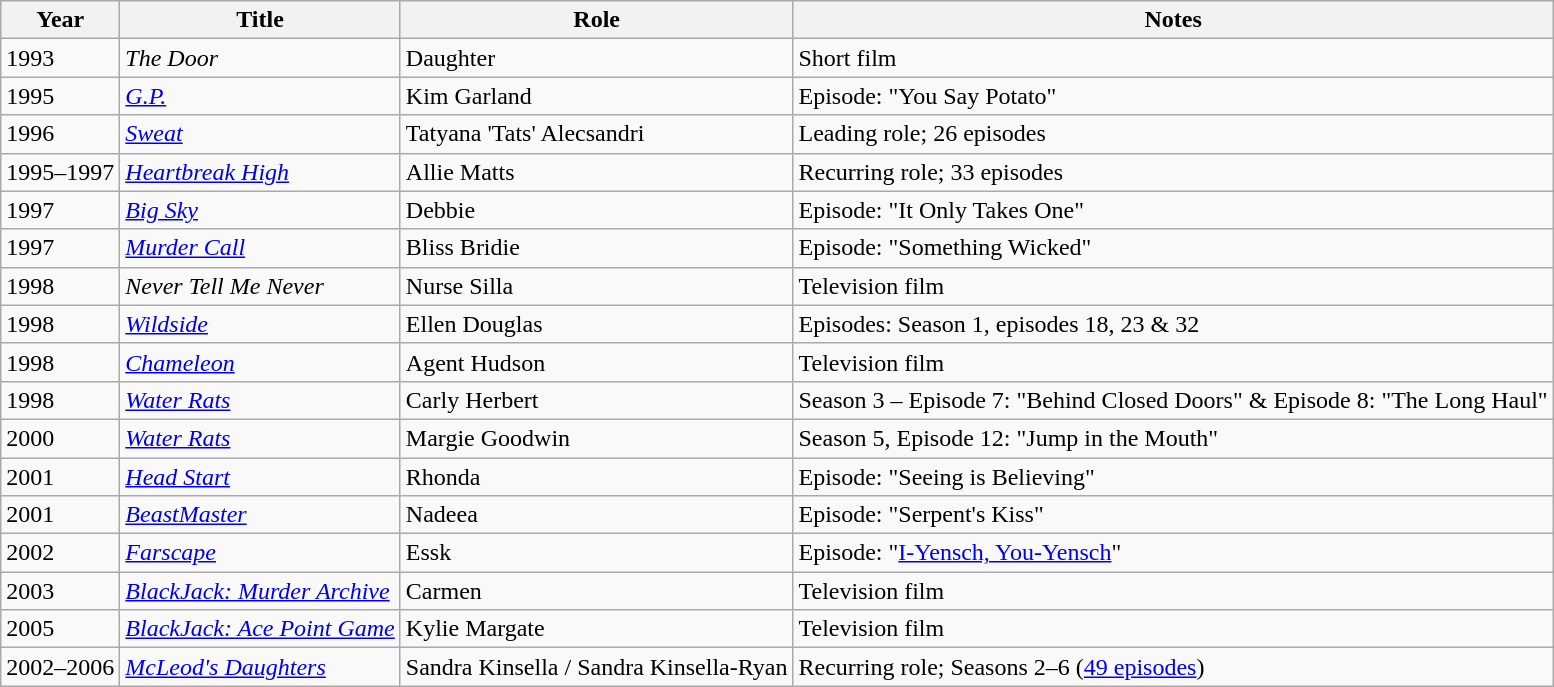<table class="wikitable sortable">
<tr>
<th>Year</th>
<th>Title</th>
<th>Role</th>
<th>Notes</th>
</tr>
<tr>
<td>1993</td>
<td><em>The Door</em></td>
<td>Daughter</td>
<td>Short film</td>
</tr>
<tr>
<td>1995</td>
<td><em><a href='#'>G.P.</a></em></td>
<td>Kim Garland</td>
<td>Episode: "You Say Potato"</td>
</tr>
<tr>
<td>1996</td>
<td><em><a href='#'>Sweat</a></em></td>
<td>Tatyana 'Tats' Alecsandri</td>
<td>Leading role; 26 episodes</td>
</tr>
<tr>
<td>1995–1997</td>
<td><em><a href='#'>Heartbreak High</a></em></td>
<td>Allie Matts</td>
<td>Recurring role; 33 episodes</td>
</tr>
<tr>
<td>1997</td>
<td><em><a href='#'>Big Sky</a></em></td>
<td>Debbie</td>
<td>Episode: "It Only Takes One"</td>
</tr>
<tr>
<td>1997</td>
<td><em><a href='#'>Murder Call</a></em></td>
<td>Bliss Bridie</td>
<td>Episode: "Something Wicked"</td>
</tr>
<tr>
<td>1998</td>
<td><em>Never Tell Me Never</em></td>
<td>Nurse Silla</td>
<td>Television film</td>
</tr>
<tr>
<td>1998</td>
<td><em><a href='#'>Wildside</a></em></td>
<td>Ellen Douglas</td>
<td>Episodes: Season 1, episodes 18, 23 & 32</td>
</tr>
<tr>
<td>1998</td>
<td><em><a href='#'>Chameleon</a></em></td>
<td>Agent Hudson</td>
<td>Television film</td>
</tr>
<tr>
<td>1998</td>
<td><em><a href='#'>Water Rats</a></em></td>
<td>Carly Herbert</td>
<td>Season 3 – Episode 7: "Behind Closed Doors" & Episode 8: "The Long Haul"</td>
</tr>
<tr>
<td>2000</td>
<td><em><a href='#'>Water Rats</a></em></td>
<td>Margie Goodwin</td>
<td>Season 5, Episode 12: "Jump in the Mouth"</td>
</tr>
<tr>
<td>2001</td>
<td><em><a href='#'>Head Start</a></em></td>
<td>Rhonda</td>
<td>Episode: "Seeing is Believing"</td>
</tr>
<tr>
<td>2001</td>
<td><em><a href='#'>BeastMaster</a></em></td>
<td>Nadeea</td>
<td>Episode: "Serpent's Kiss"</td>
</tr>
<tr>
<td>2002</td>
<td><em><a href='#'>Farscape</a></em></td>
<td>Essk</td>
<td>Episode: "<a href='#'>I-Yensch, You-Yensch</a>"</td>
</tr>
<tr>
<td>2003</td>
<td><em><a href='#'>BlackJack: Murder Archive</a></em></td>
<td>Carmen</td>
<td>Television film</td>
</tr>
<tr>
<td>2005</td>
<td><em><a href='#'>BlackJack: Ace Point Game</a></em></td>
<td>Kylie Margate</td>
<td>Television film</td>
</tr>
<tr>
<td>2002–2006</td>
<td><em><a href='#'>McLeod's Daughters</a></em></td>
<td>Sandra Kinsella / Sandra Kinsella-Ryan</td>
<td>Recurring role; Seasons 2–6 (<a href='#'>49 episodes</a>)</td>
</tr>
</table>
